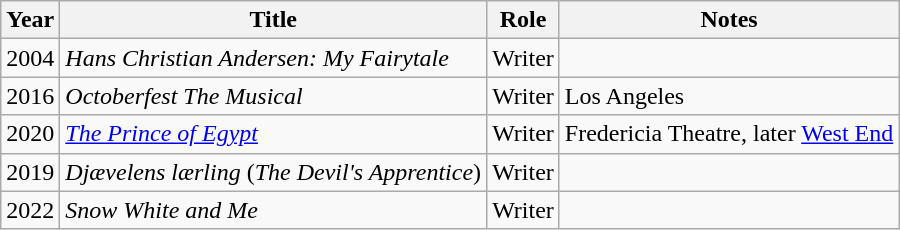<table class="wikitable">
<tr>
<th>Year</th>
<th>Title</th>
<th>Role</th>
<th>Notes</th>
</tr>
<tr>
<td>2004</td>
<td><em>Hans Christian Andersen: My Fairytale</em></td>
<td>Writer</td>
<td></td>
</tr>
<tr>
<td>2016</td>
<td><em>Octoberfest The Musical</em></td>
<td>Writer</td>
<td>Los Angeles</td>
</tr>
<tr>
<td>2020</td>
<td><em><a href='#'>The Prince of Egypt</a></em></td>
<td>Writer</td>
<td>Fredericia Theatre, later <a href='#'>West End</a></td>
</tr>
<tr>
<td>2019</td>
<td><em>Djævelens lærling</em> (<em>The Devil's Apprentice</em>)</td>
<td>Writer</td>
<td></td>
</tr>
<tr>
<td>2022</td>
<td><em>Snow White and Me</em></td>
<td>Writer</td>
<td></td>
</tr>
</table>
